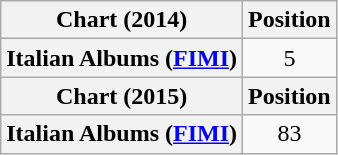<table class="wikitable plainrowheaders" style="text-align:center;">
<tr>
<th>Chart (2014)</th>
<th>Position</th>
</tr>
<tr>
<th scope="row">Italian Albums (<a href='#'>FIMI</a>)</th>
<td align="center">5</td>
</tr>
<tr>
<th>Chart (2015)</th>
<th>Position</th>
</tr>
<tr>
<th scope="row">Italian Albums (<a href='#'>FIMI</a>)</th>
<td align="center">83</td>
</tr>
</table>
